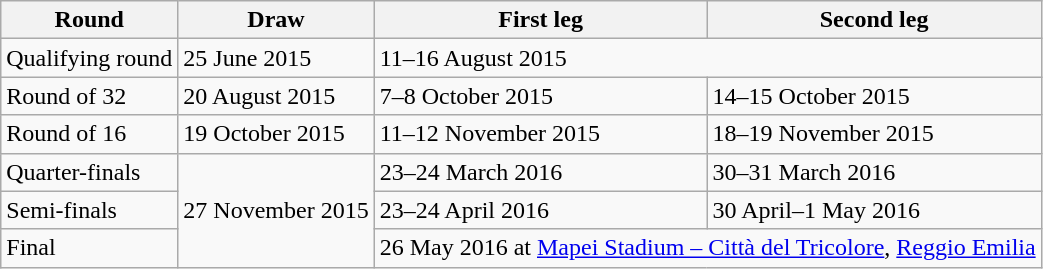<table class="wikitable">
<tr>
<th>Round</th>
<th>Draw</th>
<th>First leg</th>
<th>Second leg</th>
</tr>
<tr>
<td>Qualifying round</td>
<td>25 June 2015</td>
<td colspan=2>11–16 August 2015</td>
</tr>
<tr>
<td>Round of 32</td>
<td>20 August 2015</td>
<td>7–8 October 2015</td>
<td>14–15 October 2015</td>
</tr>
<tr>
<td>Round of 16</td>
<td>19 October 2015</td>
<td>11–12 November 2015</td>
<td>18–19 November 2015</td>
</tr>
<tr>
<td>Quarter-finals</td>
<td rowspan=3>27 November 2015</td>
<td>23–24 March 2016</td>
<td>30–31 March 2016</td>
</tr>
<tr>
<td>Semi-finals</td>
<td>23–24 April 2016</td>
<td>30 April–1 May 2016</td>
</tr>
<tr>
<td>Final</td>
<td colspan=2>26 May 2016 at <a href='#'>Mapei Stadium – Città del Tricolore</a>, <a href='#'>Reggio Emilia</a></td>
</tr>
</table>
